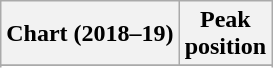<table class="wikitable sortable plainrowheaders">
<tr>
<th>Chart (2018–19)</th>
<th>Peak<br>position</th>
</tr>
<tr>
</tr>
<tr>
</tr>
<tr>
</tr>
<tr>
</tr>
</table>
